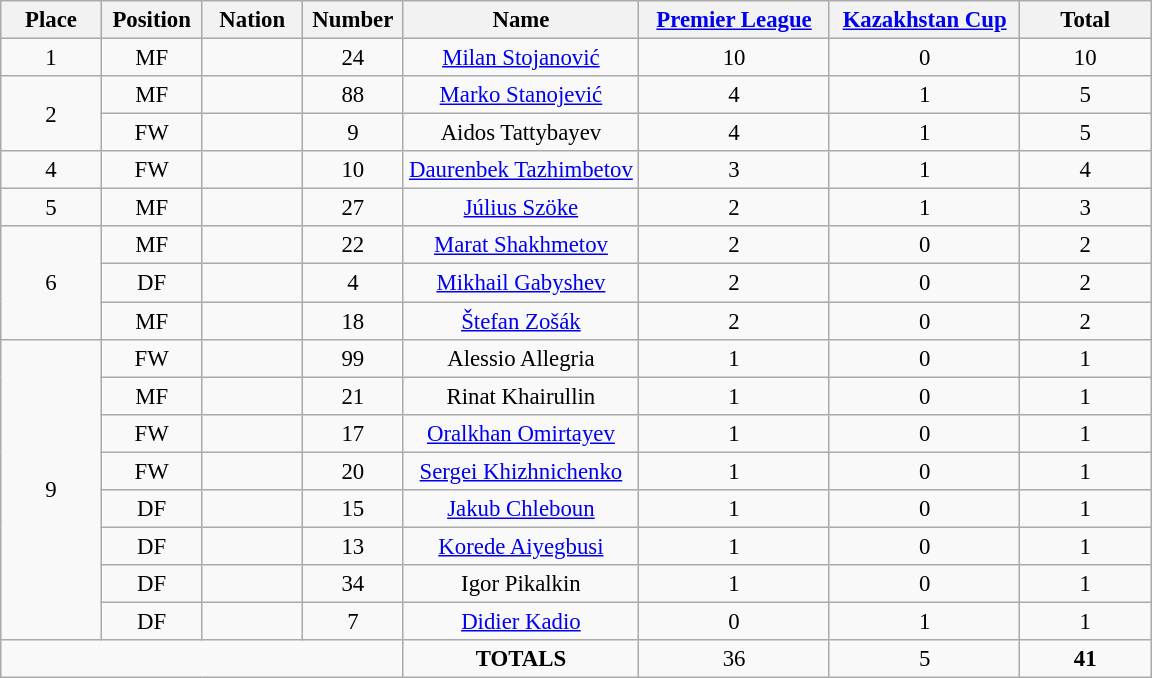<table class="wikitable" style="font-size: 95%; text-align: center;">
<tr>
<th width=60>Place</th>
<th width=60>Position</th>
<th width=60>Nation</th>
<th width=60>Number</th>
<th width=150>Name</th>
<th width=120><a href='#'>Premier League</a></th>
<th width=120><a href='#'>Kazakhstan Cup</a></th>
<th width=80><strong>Total</strong></th>
</tr>
<tr>
<td>1</td>
<td>MF</td>
<td></td>
<td>24</td>
<td><a href='#'>Milan Stojanović</a></td>
<td>10</td>
<td>0</td>
<td>10</td>
</tr>
<tr>
<td rowspan="2">2</td>
<td>MF</td>
<td></td>
<td>88</td>
<td><a href='#'>Marko Stanojević</a></td>
<td>4</td>
<td>1</td>
<td>5</td>
</tr>
<tr>
<td>FW</td>
<td></td>
<td>9</td>
<td>Aidos Tattybayev</td>
<td>4</td>
<td>1</td>
<td>5</td>
</tr>
<tr>
<td>4</td>
<td>FW</td>
<td></td>
<td>10</td>
<td><a href='#'>Daurenbek Tazhimbetov</a></td>
<td>3</td>
<td>1</td>
<td>4</td>
</tr>
<tr>
<td>5</td>
<td>MF</td>
<td></td>
<td>27</td>
<td><a href='#'>Július Szöke</a></td>
<td>2</td>
<td>1</td>
<td>3</td>
</tr>
<tr>
<td rowspan="3">6</td>
<td>MF</td>
<td></td>
<td>22</td>
<td><a href='#'>Marat Shakhmetov</a></td>
<td>2</td>
<td>0</td>
<td>2</td>
</tr>
<tr>
<td>DF</td>
<td></td>
<td>4</td>
<td><a href='#'>Mikhail Gabyshev</a></td>
<td>2</td>
<td>0</td>
<td>2</td>
</tr>
<tr>
<td>MF</td>
<td></td>
<td>18</td>
<td><a href='#'>Štefan Zošák</a></td>
<td>2</td>
<td>0</td>
<td>2</td>
</tr>
<tr>
<td rowspan="8">9</td>
<td>FW</td>
<td></td>
<td>99</td>
<td>Alessio Allegria</td>
<td>1</td>
<td>0</td>
<td>1</td>
</tr>
<tr>
<td>MF</td>
<td></td>
<td>21</td>
<td>Rinat Khairullin</td>
<td>1</td>
<td>0</td>
<td>1</td>
</tr>
<tr>
<td>FW</td>
<td></td>
<td>17</td>
<td><a href='#'>Oralkhan Omirtayev</a></td>
<td>1</td>
<td>0</td>
<td>1</td>
</tr>
<tr>
<td>FW</td>
<td></td>
<td>20</td>
<td><a href='#'>Sergei Khizhnichenko</a></td>
<td>1</td>
<td>0</td>
<td>1</td>
</tr>
<tr>
<td>DF</td>
<td></td>
<td>15</td>
<td><a href='#'>Jakub Chleboun</a></td>
<td>1</td>
<td>0</td>
<td>1</td>
</tr>
<tr>
<td>DF</td>
<td></td>
<td>13</td>
<td><a href='#'>Korede Aiyegbusi</a></td>
<td>1</td>
<td>0</td>
<td>1</td>
</tr>
<tr>
<td>DF</td>
<td></td>
<td>34</td>
<td>Igor Pikalkin</td>
<td>1</td>
<td>0</td>
<td>1</td>
</tr>
<tr>
<td>DF</td>
<td></td>
<td>7</td>
<td><a href='#'>Didier Kadio</a></td>
<td>0</td>
<td>1</td>
<td>1</td>
</tr>
<tr>
<td colspan="4"></td>
<td><strong>TOTALS</strong></td>
<td>36</td>
<td>5</td>
<td><strong>41</strong></td>
</tr>
</table>
